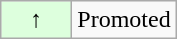<table class="wikitable" style="text-align:center">
<tr>
<td width="40px" bgcolor="#DDFFDD">↑</td>
<td>Promoted</td>
</tr>
</table>
